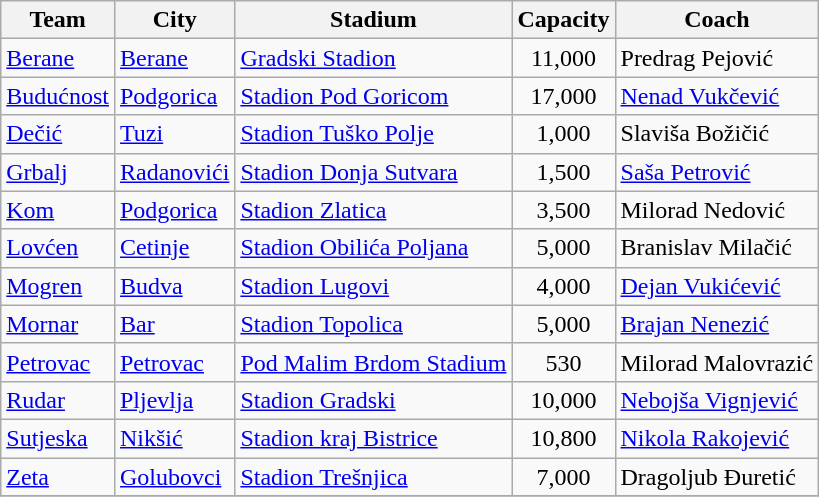<table class="wikitable sortable">
<tr>
<th>Team</th>
<th>City</th>
<th>Stadium</th>
<th>Capacity</th>
<th>Coach</th>
</tr>
<tr>
<td><a href='#'>Berane</a></td>
<td><a href='#'>Berane</a></td>
<td><a href='#'>Gradski Stadion</a></td>
<td align="center">11,000</td>
<td> Predrag Pejović</td>
</tr>
<tr>
<td><a href='#'>Budućnost</a></td>
<td><a href='#'>Podgorica</a></td>
<td><a href='#'>Stadion Pod Goricom</a></td>
<td align="center">17,000</td>
<td> <a href='#'>Nenad Vukčević</a></td>
</tr>
<tr>
<td><a href='#'>Dečić</a></td>
<td><a href='#'>Tuzi</a></td>
<td><a href='#'>Stadion Tuško Polje</a></td>
<td align="center">1,000</td>
<td> Slaviša Božičić</td>
</tr>
<tr>
<td><a href='#'>Grbalj</a></td>
<td><a href='#'>Radanovići</a></td>
<td><a href='#'>Stadion Donja Sutvara</a></td>
<td align="center">1,500</td>
<td> <a href='#'>Saša Petrović</a></td>
</tr>
<tr>
<td><a href='#'>Kom</a></td>
<td><a href='#'>Podgorica</a></td>
<td><a href='#'>Stadion Zlatica</a></td>
<td align="center">3,500</td>
<td> Milorad Nedović</td>
</tr>
<tr>
<td><a href='#'>Lovćen</a></td>
<td><a href='#'>Cetinje</a></td>
<td><a href='#'>Stadion Obilića Poljana</a></td>
<td align="center">5,000</td>
<td> Branislav Milačić</td>
</tr>
<tr>
<td><a href='#'>Mogren</a></td>
<td><a href='#'>Budva</a></td>
<td><a href='#'>Stadion Lugovi</a></td>
<td align="center">4,000</td>
<td> <a href='#'>Dejan Vukićević</a></td>
</tr>
<tr>
<td><a href='#'>Mornar</a></td>
<td><a href='#'>Bar</a></td>
<td><a href='#'>Stadion Topolica</a></td>
<td align="center">5,000</td>
<td> <a href='#'>Brajan Nenezić</a></td>
</tr>
<tr>
<td><a href='#'>Petrovac</a></td>
<td><a href='#'>Petrovac</a></td>
<td><a href='#'>Pod Malim Brdom Stadium</a></td>
<td align="center">530</td>
<td> Milorad Malovrazić</td>
</tr>
<tr>
<td><a href='#'>Rudar</a></td>
<td><a href='#'>Pljevlja</a></td>
<td><a href='#'>Stadion Gradski</a></td>
<td align="center">10,000</td>
<td> <a href='#'>Nebojša Vignjević</a></td>
</tr>
<tr>
<td><a href='#'>Sutjeska</a></td>
<td><a href='#'>Nikšić</a></td>
<td><a href='#'>Stadion kraj Bistrice</a></td>
<td align="center">10,800</td>
<td> <a href='#'>Nikola Rakojević</a></td>
</tr>
<tr>
<td><a href='#'>Zeta</a></td>
<td><a href='#'>Golubovci</a></td>
<td><a href='#'>Stadion Trešnjica</a></td>
<td align="center">7,000</td>
<td> Dragoljub Đuretić</td>
</tr>
<tr>
</tr>
</table>
